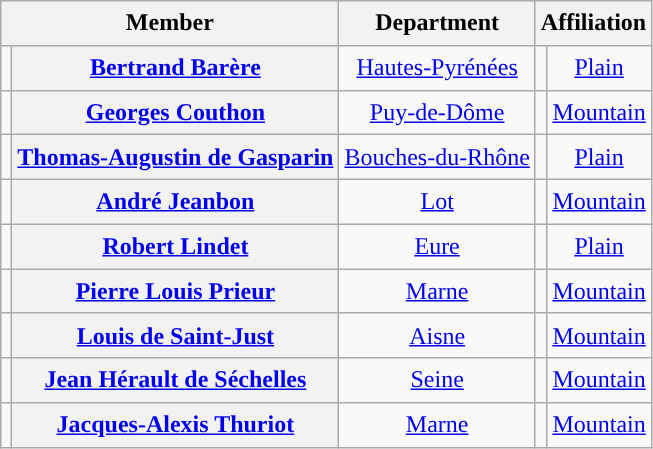<table class="wikitable" style="line-height:1.4em; text-align:center">
<tr>
<th colspan=2>Member</th>
<th>Department</th>
<th colspan=2>Affiliation</th>
</tr>
<tr>
<td></td>
<th><a href='#'>Bertrand Barère</a></th>
<td><a href='#'>Hautes-Pyrénées</a></td>
<td></td>
<td><a href='#'>Plain</a></td>
</tr>
<tr>
<td></td>
<th><a href='#'>Georges Couthon</a></th>
<td><a href='#'>Puy-de-Dôme</a></td>
<td></td>
<td><a href='#'>Mountain</a></td>
</tr>
<tr>
<td></td>
<th><a href='#'>Thomas-Augustin de Gasparin</a></th>
<td><a href='#'>Bouches-du-Rhône</a></td>
<td></td>
<td><a href='#'>Plain</a></td>
</tr>
<tr>
<td></td>
<th><a href='#'>André Jeanbon</a></th>
<td><a href='#'>Lot</a></td>
<td></td>
<td><a href='#'>Mountain</a></td>
</tr>
<tr>
<td></td>
<th><a href='#'>Robert Lindet</a></th>
<td><a href='#'>Eure</a></td>
<td></td>
<td><a href='#'>Plain</a></td>
</tr>
<tr>
<td></td>
<th><a href='#'>Pierre Louis Prieur</a></th>
<td><a href='#'>Marne</a></td>
<td></td>
<td><a href='#'>Mountain</a></td>
</tr>
<tr>
<td></td>
<th><a href='#'>Louis de Saint-Just</a></th>
<td><a href='#'>Aisne</a></td>
<td></td>
<td><a href='#'>Mountain</a></td>
</tr>
<tr>
<td></td>
<th><a href='#'>Jean Hérault de Séchelles</a></th>
<td><a href='#'>Seine</a></td>
<td></td>
<td><a href='#'>Mountain</a></td>
</tr>
<tr>
<td></td>
<th><a href='#'>Jacques-Alexis Thuriot</a></th>
<td><a href='#'>Marne</a></td>
<td></td>
<td><a href='#'>Mountain</a></td>
</tr>
</table>
